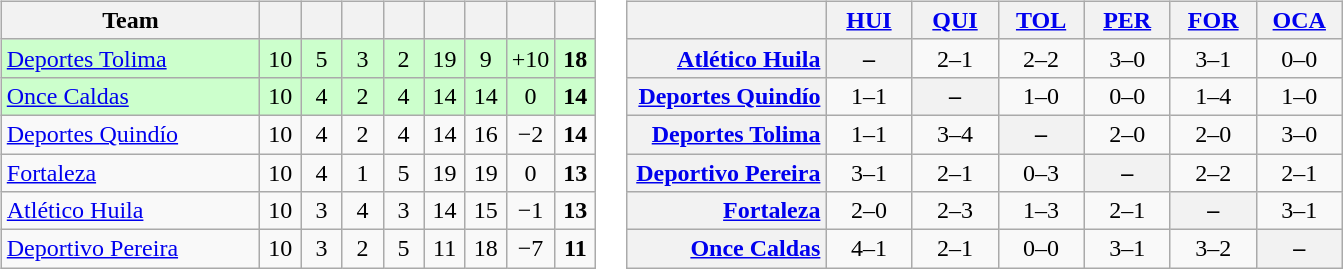<table>
<tr>
<td><br><table class="wikitable" style="text-align: center;">
<tr>
<th width=165>Team</th>
<th width=20></th>
<th width=20></th>
<th width=20></th>
<th width=20></th>
<th width=20></th>
<th width=20></th>
<th width=20></th>
<th width=20></th>
</tr>
<tr align=center bgcolor=CCFFCC>
<td align=left><a href='#'>Deportes Tolima</a></td>
<td>10</td>
<td>5</td>
<td>3</td>
<td>2</td>
<td>19</td>
<td>9</td>
<td>+10</td>
<td><strong>18</strong></td>
</tr>
<tr align=center bgcolor=CCFFCC>
<td align=left><a href='#'>Once Caldas</a></td>
<td>10</td>
<td>4</td>
<td>2</td>
<td>4</td>
<td>14</td>
<td>14</td>
<td>0</td>
<td><strong>14</strong></td>
</tr>
<tr align=center>
<td align=left><a href='#'>Deportes Quindío</a></td>
<td>10</td>
<td>4</td>
<td>2</td>
<td>4</td>
<td>14</td>
<td>16</td>
<td>−2</td>
<td><strong>14</strong></td>
</tr>
<tr align=center>
<td align=left><a href='#'>Fortaleza</a></td>
<td>10</td>
<td>4</td>
<td>1</td>
<td>5</td>
<td>19</td>
<td>19</td>
<td>0</td>
<td><strong>13</strong></td>
</tr>
<tr align=center>
<td align=left><a href='#'>Atlético Huila</a></td>
<td>10</td>
<td>3</td>
<td>4</td>
<td>3</td>
<td>14</td>
<td>15</td>
<td>−1</td>
<td><strong>13</strong></td>
</tr>
<tr align=center>
<td align=left><a href='#'>Deportivo Pereira</a></td>
<td>10</td>
<td>3</td>
<td>2</td>
<td>5</td>
<td>11</td>
<td>18</td>
<td>−7</td>
<td><strong>11</strong></td>
</tr>
</table>
</td>
<td><br><table class="wikitable" style="text-align:center">
<tr>
<th width="125"> </th>
<th width="50"><a href='#'>HUI</a></th>
<th width="50"><a href='#'>QUI</a></th>
<th width="50"><a href='#'>TOL</a></th>
<th width="50"><a href='#'>PER</a></th>
<th width="50"><a href='#'>FOR</a></th>
<th width="50"><a href='#'>OCA</a></th>
</tr>
<tr>
<th style="text-align:right;"><a href='#'>Atlético Huila</a></th>
<th>–</th>
<td>2–1</td>
<td>2–2</td>
<td>3–0</td>
<td>3–1</td>
<td>0–0</td>
</tr>
<tr>
<th style="text-align:right;"><a href='#'>Deportes Quindío</a></th>
<td>1–1</td>
<th>–</th>
<td>1–0</td>
<td>0–0</td>
<td>1–4</td>
<td>1–0</td>
</tr>
<tr>
<th style="text-align:right;"><a href='#'>Deportes Tolima</a></th>
<td>1–1</td>
<td>3–4</td>
<th>–</th>
<td>2–0</td>
<td>2–0</td>
<td>3–0</td>
</tr>
<tr>
<th style="text-align:right;"><a href='#'>Deportivo Pereira</a></th>
<td>3–1</td>
<td>2–1</td>
<td>0–3</td>
<th>–</th>
<td>2–2</td>
<td>2–1</td>
</tr>
<tr>
<th style="text-align:right;"><a href='#'>Fortaleza</a></th>
<td>2–0</td>
<td>2–3</td>
<td>1–3</td>
<td>2–1</td>
<th>–</th>
<td>3–1</td>
</tr>
<tr>
<th style="text-align:right;"><a href='#'>Once Caldas</a></th>
<td>4–1</td>
<td>2–1</td>
<td>0–0</td>
<td>3–1</td>
<td>3–2</td>
<th>–</th>
</tr>
</table>
</td>
</tr>
</table>
